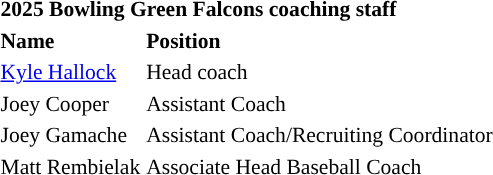<table class="toccolours" style="text-align: left; font-size:90%;">
<tr>
<th colspan="9">2025 Bowling Green Falcons coaching staff</th>
</tr>
<tr>
<th>Name</th>
<th>Position</th>
</tr>
<tr>
<td><a href='#'>Kyle Hallock</a></td>
<td>Head coach</td>
</tr>
<tr>
<td>Joey Cooper</td>
<td>Assistant Coach</td>
</tr>
<tr>
<td>Joey Gamache</td>
<td>Assistant Coach/Recruiting Coordinator</td>
</tr>
<tr>
<td>Matt Rembielak</td>
<td>Associate Head Baseball Coach</td>
</tr>
</table>
